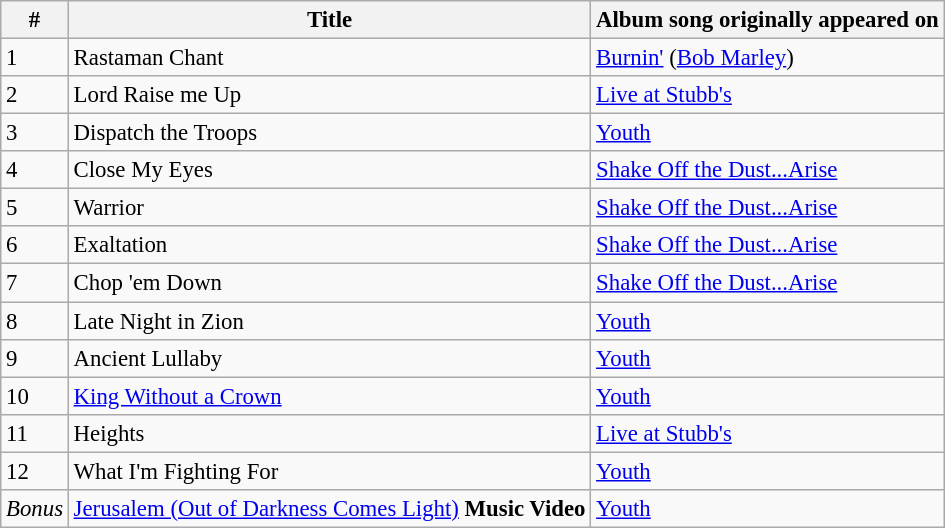<table class="wikitable" style="font-size: 95%;">
<tr>
<th>#</th>
<th>Title</th>
<th>Album song originally appeared on</th>
</tr>
<tr>
<td>1</td>
<td>Rastaman Chant</td>
<td><a href='#'>Burnin'</a> (<a href='#'>Bob Marley</a>)</td>
</tr>
<tr>
<td>2</td>
<td>Lord Raise me Up</td>
<td><a href='#'>Live at Stubb's</a></td>
</tr>
<tr>
<td>3</td>
<td>Dispatch the Troops</td>
<td><a href='#'>Youth</a></td>
</tr>
<tr>
<td>4</td>
<td>Close My Eyes</td>
<td><a href='#'>Shake Off the Dust...Arise</a></td>
</tr>
<tr>
<td>5</td>
<td>Warrior</td>
<td><a href='#'>Shake Off the Dust...Arise</a></td>
</tr>
<tr>
<td>6</td>
<td>Exaltation</td>
<td><a href='#'>Shake Off the Dust...Arise</a></td>
</tr>
<tr>
<td>7</td>
<td>Chop 'em Down</td>
<td><a href='#'>Shake Off the Dust...Arise</a></td>
</tr>
<tr>
<td>8</td>
<td>Late Night in Zion</td>
<td><a href='#'>Youth</a></td>
</tr>
<tr>
<td>9</td>
<td>Ancient Lullaby</td>
<td><a href='#'>Youth</a></td>
</tr>
<tr>
<td>10</td>
<td><a href='#'>King Without a Crown</a></td>
<td><a href='#'>Youth</a></td>
</tr>
<tr>
<td>11</td>
<td>Heights</td>
<td><a href='#'>Live at Stubb's</a></td>
</tr>
<tr>
<td>12</td>
<td>What I'm Fighting For</td>
<td><a href='#'>Youth</a></td>
</tr>
<tr>
<td><em>Bonus</em></td>
<td><a href='#'>Jerusalem (Out of Darkness Comes Light)</a> <strong>Music Video</strong></td>
<td><a href='#'>Youth</a></td>
</tr>
</table>
